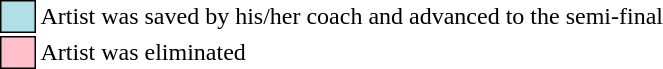<table class="toccolours"style="font-size: 100%; white-space: nowrap">
<tr>
<td style="background:#b0e0e6; border:1px solid black">     </td>
<td>Artist was saved by his/her coach and advanced to the semi-final</td>
</tr>
<tr>
<td style="background:pink; border:1px solid black">     </td>
<td>Artist was eliminated</td>
</tr>
</table>
